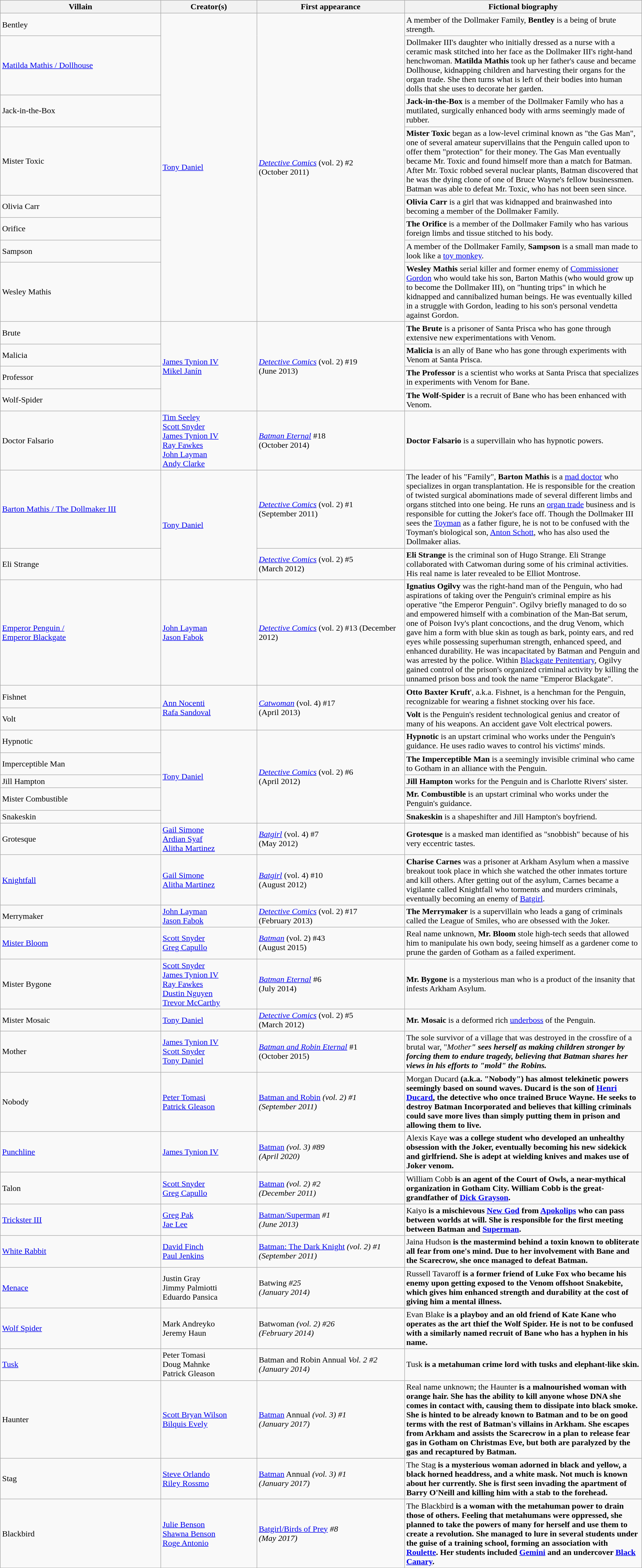<table class="wikitable">
<tr>
<th style="width:25%;">Villain</th>
<th style="width:15%;">Creator(s)</th>
<th style="width:23%;">First appearance</th>
<th style="width:40%;">Fictional biography</th>
</tr>
<tr>
<td>Bentley</td>
<td rowspan="8"><a href='#'>Tony Daniel</a></td>
<td rowspan="8"><em><a href='#'>Detective Comics</a></em> (vol. 2) #2<br>(October 2011)</td>
<td>A member of the Dollmaker Family, <strong>Bentley</strong> is a being of brute strength.</td>
</tr>
<tr>
<td><a href='#'>Matilda Mathis / Dollhouse</a></td>
<td>Dollmaker III's daughter who initially dressed as a nurse with a ceramic mask stitched into her face as the Dollmaker III's right-hand henchwoman. <strong>Matilda Mathis</strong> took up her father's cause and became Dollhouse, kidnapping children and harvesting their organs for the organ trade. She then turns what is left of their bodies into human dolls that she uses to decorate her garden.</td>
</tr>
<tr>
<td>Jack-in-the-Box</td>
<td><strong>Jack-in-the-Box</strong> is a member of the Dollmaker Family who has a mutilated, surgically enhanced body with arms seemingly made of rubber.</td>
</tr>
<tr>
<td>Mister Toxic</td>
<td><strong>Mister Toxic</strong> began as a low-level criminal known as "the Gas Man", one of several amateur supervillains that the Penguin called upon to offer them "protection" for their money. The Gas Man eventually became Mr. Toxic and found himself more than a match for Batman. After Mr. Toxic robbed several nuclear plants, Batman discovered that he was the dying clone of one of Bruce Wayne's fellow businessmen. Batman was able to defeat Mr. Toxic, who has not been seen since.</td>
</tr>
<tr>
<td>Olivia Carr</td>
<td><strong>Olivia Carr</strong> is a girl that was kidnapped and brainwashed into becoming a member of the Dollmaker Family.</td>
</tr>
<tr>
<td>Orifice</td>
<td><strong>The Orifice</strong> is a member of the Dollmaker Family who has various foreign limbs and tissue stitched to his body.</td>
</tr>
<tr>
<td>Sampson</td>
<td>A member of the Dollmaker Family, <strong>Sampson</strong> is a small man made to look like a <a href='#'>toy monkey</a>.</td>
</tr>
<tr>
<td>Wesley Mathis</td>
<td><strong>Wesley Mathis</strong> serial killer and former enemy of <a href='#'>Commissioner Gordon</a> who would take his son, Barton Mathis (who would grow up to become the Dollmaker III), on "hunting trips" in which he kidnapped and cannibalized human beings. He was eventually killed in a struggle with Gordon, leading to his son's personal vendetta against Gordon.</td>
</tr>
<tr>
<td>Brute</td>
<td rowspan="4"><a href='#'>James Tynion IV</a><br><a href='#'>Mikel Janín</a></td>
<td rowspan="4"><em><a href='#'>Detective Comics</a></em> (vol. 2) #19<br>(June 2013)</td>
<td><strong>The Brute</strong> is a prisoner of Santa Prisca who has gone through extensive new experimentations with Venom.</td>
</tr>
<tr>
<td>Malicia</td>
<td><strong>Malicia</strong> is an ally of Bane who has gone through experiments with Venom at Santa Prisca.</td>
</tr>
<tr>
<td>Professor</td>
<td><strong>The Professor</strong> is a scientist who works at Santa Prisca that specializes in experiments with Venom for Bane.</td>
</tr>
<tr>
<td>Wolf-Spider</td>
<td><strong>The Wolf-Spider</strong> is a recruit of Bane who has been enhanced with Venom.</td>
</tr>
<tr>
<td>Doctor Falsario</td>
<td><a href='#'>Tim Seeley</a><br><a href='#'>Scott Snyder</a><br><a href='#'>James Tynion IV</a><br><a href='#'>Ray Fawkes</a><br><a href='#'>John Layman</a><br><a href='#'>Andy Clarke</a></td>
<td><em><a href='#'>Batman Eternal</a></em> #18<br>(October 2014)</td>
<td><strong>Doctor Falsario</strong> is a supervillain who has hypnotic powers.</td>
</tr>
<tr>
<td><a href='#'>Barton Mathis / The Dollmaker III</a><br></td>
<td rowspan="2"><a href='#'>Tony Daniel</a></td>
<td><em><a href='#'>Detective Comics</a></em> (vol. 2) #1<br>(September 2011)</td>
<td>The leader of his "Family", <strong>Barton Mathis</strong> is a <a href='#'>mad doctor</a> who specializes in organ transplantation. He is responsible for the creation of twisted surgical abominations made of several different limbs and organs stitched into one being. He runs an <a href='#'>organ trade</a> business and is responsible for cutting the Joker's face off. Though the Dollmaker III sees the <a href='#'>Toyman</a> as a father figure, he is not to be confused with the Toyman's biological son, <a href='#'>Anton Schott</a>, who has also used the Dollmaker alias.</td>
</tr>
<tr>
<td>Eli Strange</td>
<td><em><a href='#'>Detective Comics</a></em> (vol. 2) #5<br>(March 2012)</td>
<td><strong>Eli Strange</strong> is the criminal son of Hugo Strange. Eli Strange collaborated with Catwoman during some of his criminal activities. His real name is later revealed to be Elliot Montrose.</td>
</tr>
<tr>
<td><a href='#'>Emperor Penguin /<br>Emperor Blackgate</a></td>
<td><a href='#'>John Layman</a><br><a href='#'>Jason Fabok</a></td>
<td><em><a href='#'>Detective Comics</a></em> (vol. 2) #13 (December 2012)</td>
<td><strong>Ignatius Ogilvy</strong> was the right-hand man of the Penguin, who had aspirations of taking over the Penguin's criminal empire as his operative "the Emperor Penguin". Ogilvy briefly managed to do so and empowered himself with a combination of the Man-Bat serum, one of Poison Ivy's plant concoctions, and the drug Venom, which gave him a form with blue skin as tough as bark, pointy ears, and red eyes while possessing superhuman strength, enhanced speed, and enhanced durability. He was incapacitated by Batman and Penguin and was arrested by the police. Within <a href='#'>Blackgate Penitentiary</a>, Ogilvy gained control of the prison's organized criminal activity by killing the unnamed prison boss and took the name "Emperor Blackgate".</td>
</tr>
<tr>
<td>Fishnet</td>
<td rowspan="2"><a href='#'>Ann Nocenti</a><br><a href='#'>Rafa Sandoval</a></td>
<td rowspan="2"><em><a href='#'>Catwoman</a></em> (vol. 4) #17<br>(April 2013)</td>
<td><strong>Otto Baxter Kruft</strong>', a.k.a. Fishnet, is a henchman for the Penguin, recognizable for wearing a fishnet stocking over his face.</td>
</tr>
<tr>
<td>Volt</td>
<td><strong>Volt</strong> is the Penguin's resident technological genius and creator of many of his weapons. An accident gave Volt electrical powers.</td>
</tr>
<tr>
<td>Hypnotic</td>
<td rowspan="5"><a href='#'>Tony Daniel</a></td>
<td rowspan="5"><em><a href='#'>Detective Comics</a></em> (vol. 2) #6 <br>(April 2012)</td>
<td><strong>Hypnotic</strong> is an upstart criminal who works under the Penguin's guidance. He uses radio waves to control his victims' minds.</td>
</tr>
<tr>
<td>Imperceptible Man</td>
<td><strong>The Imperceptible Man</strong> is a seemingly invisible criminal who came to Gotham in an alliance with the Penguin.</td>
</tr>
<tr>
<td>Jill Hampton</td>
<td><strong>Jill Hampton</strong> works for the Penguin and is Charlotte Rivers' sister.</td>
</tr>
<tr>
<td>Mister Combustible</td>
<td><strong>Mr. Combustible</strong> is an upstart criminal who works under the Penguin's guidance.</td>
</tr>
<tr>
<td>Snakeskin</td>
<td><strong>Snakeskin</strong> is a shapeshifter and Jill Hampton's boyfriend.</td>
</tr>
<tr>
<td>Grotesque</td>
<td><a href='#'>Gail Simone</a><br><a href='#'>Ardian Syaf</a><br><a href='#'>Alitha Martinez</a></td>
<td><em><a href='#'>Batgirl</a></em> (vol. 4) #7<br>(May 2012)</td>
<td><strong>Grotesque</strong> is a masked man identified as "snobbish" because of his very eccentric tastes.</td>
</tr>
<tr>
<td><a href='#'>Knightfall</a></td>
<td><a href='#'>Gail Simone</a><br><a href='#'>Alitha Martinez</a></td>
<td><em><a href='#'>Batgirl</a></em> (vol. 4) #10<br>(August 2012)</td>
<td><strong>Charise Carnes</strong> was a prisoner at Arkham Asylum when a massive breakout took place in which she watched the other inmates torture and kill others. After getting out of the asylum, Carnes became a vigilante called Knightfall who torments and murders criminals, eventually becoming an enemy of <a href='#'>Batgirl</a>.</td>
</tr>
<tr>
<td>Merrymaker</td>
<td><a href='#'>John Layman</a><br><a href='#'>Jason Fabok</a></td>
<td><em><a href='#'>Detective Comics</a></em> (vol. 2) #17<br>(February 2013)</td>
<td><strong>The Merrymaker</strong> is a supervillain who leads a gang of criminals called the League of Smiles, who are obsessed with the Joker.</td>
</tr>
<tr>
<td><a href='#'>Mister Bloom</a></td>
<td><a href='#'>Scott Snyder</a><br><a href='#'>Greg Capullo</a></td>
<td><em><a href='#'>Batman</a></em> (vol. 2) #43<br>(August 2015)</td>
<td>Real name unknown, <strong>Mr. Bloom</strong> stole high-tech seeds that allowed him to manipulate his own body, seeing himself as a gardener come to prune the garden of Gotham as a failed experiment.</td>
</tr>
<tr>
<td>Mister Bygone</td>
<td><a href='#'>Scott Snyder</a><br><a href='#'>James Tynion IV</a><br><a href='#'>Ray Fawkes</a><br><a href='#'>Dustin Nguyen</a><br><a href='#'>Trevor McCarthy</a></td>
<td><em><a href='#'>Batman Eternal</a></em> #6<br>(July 2014)</td>
<td><strong>Mr. Bygone</strong> is a mysterious man who is a product of the insanity that infests Arkham Asylum.</td>
</tr>
<tr>
<td>Mister Mosaic</td>
<td><a href='#'>Tony Daniel</a></td>
<td><em><a href='#'>Detective Comics</a></em> (vol. 2) #5<br>(March 2012)</td>
<td><strong>Mr. Mosaic</strong> is a deformed rich <a href='#'>underboss</a> of the Penguin.</td>
</tr>
<tr>
<td>Mother</td>
<td><a href='#'>James Tynion IV</a><br><a href='#'>Scott Snyder</a><br><a href='#'>Tony Daniel</a></td>
<td><em><a href='#'>Batman and Robin Eternal</a></em> #1<br>(October 2015)</td>
<td>The sole survivor of a village that was destroyed in the crossfire of a brutal war, "<em>Mother<strong>" sees herself as making children stronger by forcing them to endure tragedy, believing that Batman shares her views in his efforts to "mold" the Robins.</td>
</tr>
<tr>
<td>Nobody</td>
<td><a href='#'>Peter Tomasi</a><br><a href='#'>Patrick Gleason</a></td>
<td></em><a href='#'>Batman and Robin</a><em> (vol. 2) #1<br>(September 2011)</td>
<td></strong>Morgan Ducard<strong> (a.k.a. "Nobody") has almost telekinetic powers seemingly based on sound waves. Ducard is the son of <a href='#'>Henri Ducard</a>, the detective who once trained Bruce Wayne. He seeks to destroy Batman Incorporated and believes that killing criminals could save more lives than simply putting them in prison and allowing them to live.</td>
</tr>
<tr>
<td><a href='#'>Punchline</a></td>
<td><a href='#'>James Tynion IV</a></td>
<td></em><a href='#'>Batman</a><em> (vol. 3) #89<br>(April 2020)</td>
<td></strong>Alexis Kaye<strong> was a college student who developed an unhealthy obsession with the Joker, eventually becoming his new sidekick and girlfriend. She is adept at wielding knives and makes use of Joker venom.</td>
</tr>
<tr>
<td>Talon</td>
<td><a href='#'>Scott Snyder</a><br><a href='#'>Greg Capullo</a></td>
<td></em><a href='#'>Batman</a><em> (vol. 2) #2<br>(December 2011)</td>
<td></strong>William Cobb<strong> is an agent of the Court of Owls, a near-mythical organization in Gotham City. William Cobb is the great-grandfather of <a href='#'>Dick Grayson</a>.</td>
</tr>
<tr>
<td><a href='#'>Trickster III</a></td>
<td><a href='#'>Greg Pak</a><br><a href='#'>Jae Lee</a></td>
<td></em><a href='#'>Batman/Superman</a><em> #1<br>(June 2013)</td>
<td></strong>Kaiyo<strong> is a mischievous <a href='#'>New God</a> from <a href='#'>Apokolips</a> who can pass between worlds at will. She is responsible for the first meeting between Batman and <a href='#'>Superman</a>.</td>
</tr>
<tr>
<td><a href='#'>White Rabbit</a><br></td>
<td><a href='#'>David Finch</a><br><a href='#'>Paul Jenkins</a></td>
<td></em><a href='#'>Batman: The Dark Knight</a><em> (vol. 2) #1<br>(September 2011)</td>
<td></strong>Jaina Hudson<strong> is the mastermind behind a toxin known to obliterate all fear from one's mind. Due to her involvement with Bane and the Scarecrow, she once managed to defeat Batman.</td>
</tr>
<tr>
<td><a href='#'>Menace</a></td>
<td>Justin Gray<br>Jimmy Palmiotti<br>Eduardo Pansica</td>
<td></em>Batwing<em> #25<br>(January 2014)</td>
<td></strong>Russell Tavaroff<strong> is a former friend of Luke Fox who became his enemy upon getting exposed to the Venom offshoot Snakebite, which gives him enhanced strength and durability at the cost of giving him a mental illness.</td>
</tr>
<tr>
<td><a href='#'>Wolf Spider</a></td>
<td>Mark Andreyko<br>Jeremy Haun</td>
<td></em>Batwoman<em> (vol. 2) #26<br>(February 2014)</td>
<td></strong>Evan Blake<strong> is a playboy and an old friend of Kate Kane who operates as the art thief the Wolf Spider. He is not to be confused with a similarly named recruit of Bane who has a hyphen in his name.</td>
</tr>
<tr>
<td><a href='#'>Tusk</a></td>
<td>Peter Tomasi<br>Doug Mahnke<br>Patrick Gleason</td>
<td></em>Batman and Robin Annual<em> Vol. 2 #2<br>(January 2014)</td>
<td></strong>Tusk<strong> is a metahuman crime lord with tusks and elephant-like skin.</td>
</tr>
<tr>
<td>Haunter</td>
<td><a href='#'>Scott Bryan Wilson</a><br><a href='#'>Bilquis Evely</a></td>
<td></em><a href='#'>Batman</a> Annual<em> (vol. 3) #1<br>(January 2017)</td>
<td>Real name unknown; </strong>the Haunter<strong> is a malnourished woman with orange hair. She has the ability to kill anyone whose DNA she comes in contact with, causing them to dissipate into black smoke. She is hinted to be already known to Batman and to be on good terms with the rest of Batman's villains in Arkham. She escapes from Arkham and assists the Scarecrow in a plan to release fear gas in Gotham on Christmas Eve, but both are paralyzed by the gas and recaptured by Batman.</td>
</tr>
<tr>
<td>Stag</td>
<td><a href='#'>Steve Orlando</a><br><a href='#'>Riley Rossmo</a></td>
<td></em><a href='#'>Batman</a> Annual<em> (vol. 3) #1<br>(January 2017)</td>
<td></strong>The Stag<strong> is a mysterious woman adorned in black and yellow, a black horned headdress, and a white mask. Not much is known about her currently. She is first seen invading the apartment of Barry O'Neill and killing him with a stab to the forehead.</td>
</tr>
<tr>
<td>Blackbird</td>
<td><a href='#'>Julie Benson</a><br><a href='#'>Shawna Benson</a><br><a href='#'>Roge Antonio</a></td>
<td></em><a href='#'>Batgirl/Birds of Prey</a><em> #8<br>(May 2017)</td>
<td></strong>The Blackbird<strong> is a woman with the metahuman power to drain those of others. Feeling that metahumans were oppressed, she planned to take the powers of many for herself and use them to create a revolution. She managed to lure in several students under the guise of a training school, forming an association with <a href='#'>Roulette</a>. Her students included <a href='#'>Gemini</a> and an undercover <a href='#'>Black Canary</a>.</td>
</tr>
</table>
